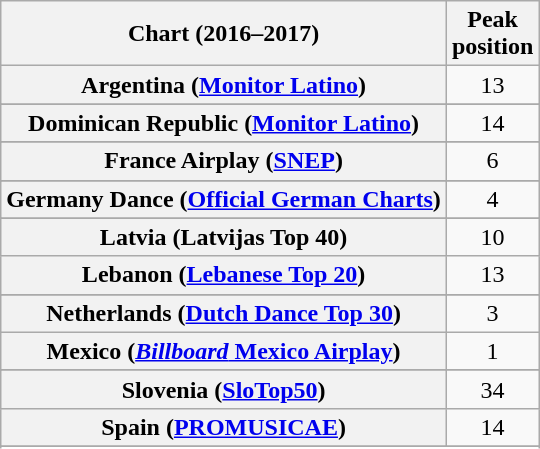<table class="wikitable sortable plainrowheaders" style="text-align:center">
<tr>
<th scope="col">Chart (2016–2017)</th>
<th scope="col">Peak<br> position</th>
</tr>
<tr>
<th scope="row">Argentina (<a href='#'>Monitor Latino</a>)</th>
<td>13</td>
</tr>
<tr>
</tr>
<tr>
</tr>
<tr>
</tr>
<tr>
</tr>
<tr>
</tr>
<tr>
</tr>
<tr>
</tr>
<tr>
</tr>
<tr>
<th scope="row">Dominican Republic (<a href='#'>Monitor Latino</a>)</th>
<td>14</td>
</tr>
<tr>
</tr>
<tr>
</tr>
<tr>
<th scope="row">France Airplay (<a href='#'>SNEP</a>)</th>
<td style="text-align:center;">6</td>
</tr>
<tr>
</tr>
<tr>
<th scope="row">Germany Dance (<a href='#'>Official German Charts</a>)</th>
<td>4</td>
</tr>
<tr>
</tr>
<tr>
</tr>
<tr>
</tr>
<tr>
</tr>
<tr>
<th scope="row">Latvia (Latvijas Top 40)</th>
<td>10</td>
</tr>
<tr>
<th scope="row">Lebanon (<a href='#'>Lebanese Top 20</a>)</th>
<td>13</td>
</tr>
<tr>
</tr>
<tr>
</tr>
<tr>
<th scope="row">Netherlands (<a href='#'>Dutch Dance Top 30</a>)</th>
<td>3</td>
</tr>
<tr>
<th scope="row">Mexico (<a href='#'><em>Billboard</em> Mexico Airplay</a>)</th>
<td>1</td>
</tr>
<tr>
</tr>
<tr>
</tr>
<tr>
</tr>
<tr>
</tr>
<tr>
</tr>
<tr>
</tr>
<tr>
</tr>
<tr>
<th scope="row">Slovenia (<a href='#'>SloTop50</a>)</th>
<td>34</td>
</tr>
<tr>
<th scope="row">Spain (<a href='#'>PROMUSICAE</a>)</th>
<td>14</td>
</tr>
<tr>
</tr>
<tr>
</tr>
<tr>
</tr>
<tr>
</tr>
<tr>
</tr>
<tr>
</tr>
<tr>
</tr>
<tr>
</tr>
<tr>
</tr>
<tr>
</tr>
</table>
